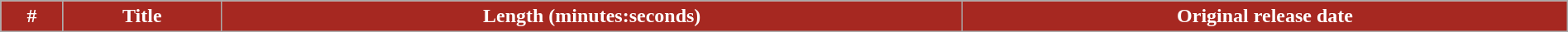<table class="wikitable plainrowheaders" style="width:100%;">
<tr style="color:white">
<th style="background-color: #A62821;">#</th>
<th style="background-color: #A62821;">Title</th>
<th style="background-color: #A62821;">Length (minutes:seconds)</th>
<th style="background-color: #A62821;">Original release date<br>







</th>
</tr>
</table>
